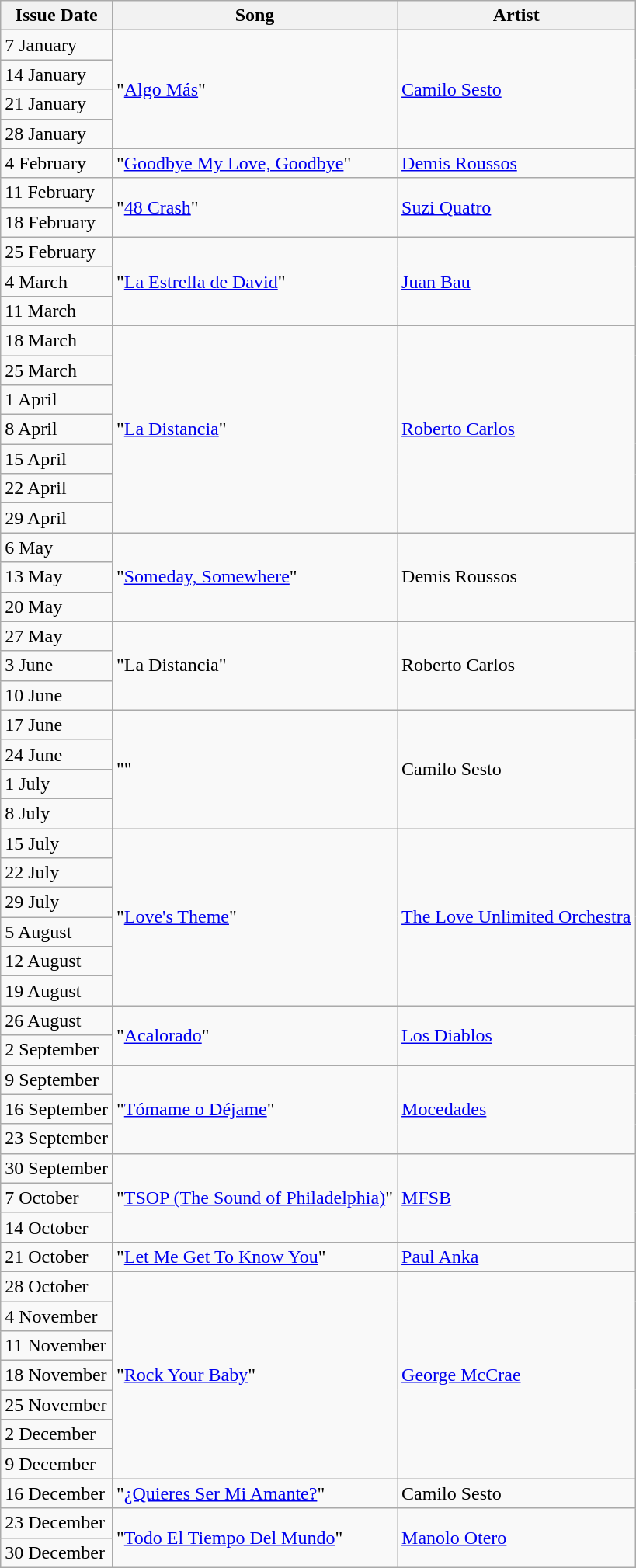<table class="wikitable">
<tr>
<th>Issue Date</th>
<th>Song</th>
<th>Artist</th>
</tr>
<tr>
<td>7 January</td>
<td rowspan=4>"<a href='#'>Algo Más</a>"</td>
<td rowspan=4><a href='#'>Camilo Sesto</a></td>
</tr>
<tr>
<td>14 January</td>
</tr>
<tr>
<td>21 January</td>
</tr>
<tr>
<td>28 January</td>
</tr>
<tr>
<td>4 February</td>
<td>"<a href='#'>Goodbye My Love, Goodbye</a>"</td>
<td><a href='#'>Demis Roussos</a></td>
</tr>
<tr>
<td>11 February</td>
<td rowspan=2>"<a href='#'>48 Crash</a>"</td>
<td rowspan=2><a href='#'>Suzi Quatro</a></td>
</tr>
<tr>
<td>18 February</td>
</tr>
<tr>
<td>25 February</td>
<td rowspan=3>"<a href='#'>La Estrella de David</a>"</td>
<td rowspan=3><a href='#'>Juan Bau</a></td>
</tr>
<tr>
<td>4 March</td>
</tr>
<tr>
<td>11 March</td>
</tr>
<tr>
<td>18 March</td>
<td rowspan=7>"<a href='#'>La Distancia</a>"</td>
<td rowspan=7><a href='#'>Roberto Carlos</a></td>
</tr>
<tr>
<td>25 March</td>
</tr>
<tr>
<td>1 April</td>
</tr>
<tr>
<td>8 April</td>
</tr>
<tr>
<td>15 April</td>
</tr>
<tr>
<td>22 April</td>
</tr>
<tr>
<td>29 April</td>
</tr>
<tr>
<td>6 May</td>
<td rowspan=3>"<a href='#'>Someday, Somewhere</a>"</td>
<td rowspan=3>Demis Roussos</td>
</tr>
<tr>
<td>13 May</td>
</tr>
<tr>
<td>20 May</td>
</tr>
<tr>
<td>27 May</td>
<td rowspan=3>"La Distancia"</td>
<td rowspan=3>Roberto Carlos</td>
</tr>
<tr>
<td>3 June</td>
</tr>
<tr>
<td>10 June</td>
</tr>
<tr>
<td>17 June</td>
<td rowspan=4>""</td>
<td rowspan="4">Camilo Sesto</td>
</tr>
<tr>
<td>24 June</td>
</tr>
<tr>
<td>1 July</td>
</tr>
<tr>
<td>8 July</td>
</tr>
<tr>
<td>15 July</td>
<td rowspan=6>"<a href='#'>Love's Theme</a>"</td>
<td rowspan=6><a href='#'>The Love Unlimited Orchestra</a></td>
</tr>
<tr>
<td>22 July</td>
</tr>
<tr>
<td>29 July</td>
</tr>
<tr>
<td>5 August</td>
</tr>
<tr>
<td>12 August</td>
</tr>
<tr>
<td>19 August</td>
</tr>
<tr>
<td>26 August</td>
<td rowspan=2>"<a href='#'>Acalorado</a>"</td>
<td rowspan=2><a href='#'>Los Diablos</a></td>
</tr>
<tr>
<td>2 September</td>
</tr>
<tr>
<td>9 September</td>
<td rowspan=3>"<a href='#'>Tómame o Déjame</a>"</td>
<td rowspan=3><a href='#'>Mocedades</a></td>
</tr>
<tr>
<td>16 September</td>
</tr>
<tr>
<td>23 September</td>
</tr>
<tr>
<td>30 September</td>
<td rowspan=3>"<a href='#'>TSOP (The Sound of Philadelphia)</a>"</td>
<td rowspan=3><a href='#'>MFSB</a></td>
</tr>
<tr>
<td>7 October</td>
</tr>
<tr>
<td>14 October</td>
</tr>
<tr>
<td>21 October</td>
<td>"<a href='#'>Let Me Get To Know You</a>"</td>
<td><a href='#'>Paul Anka</a></td>
</tr>
<tr>
<td>28 October</td>
<td rowspan=7>"<a href='#'>Rock Your Baby</a>"</td>
<td rowspan=7><a href='#'>George McCrae</a></td>
</tr>
<tr>
<td>4 November</td>
</tr>
<tr>
<td>11 November</td>
</tr>
<tr>
<td>18 November</td>
</tr>
<tr>
<td>25 November</td>
</tr>
<tr>
<td>2 December</td>
</tr>
<tr>
<td>9 December</td>
</tr>
<tr>
<td>16 December</td>
<td>"<a href='#'>¿Quieres Ser Mi Amante?</a>"</td>
<td>Camilo Sesto</td>
</tr>
<tr>
<td>23 December</td>
<td rowspan=2>"<a href='#'>Todo El Tiempo Del Mundo</a>"</td>
<td rowspan=2><a href='#'>Manolo Otero</a></td>
</tr>
<tr>
<td>30 December</td>
</tr>
</table>
